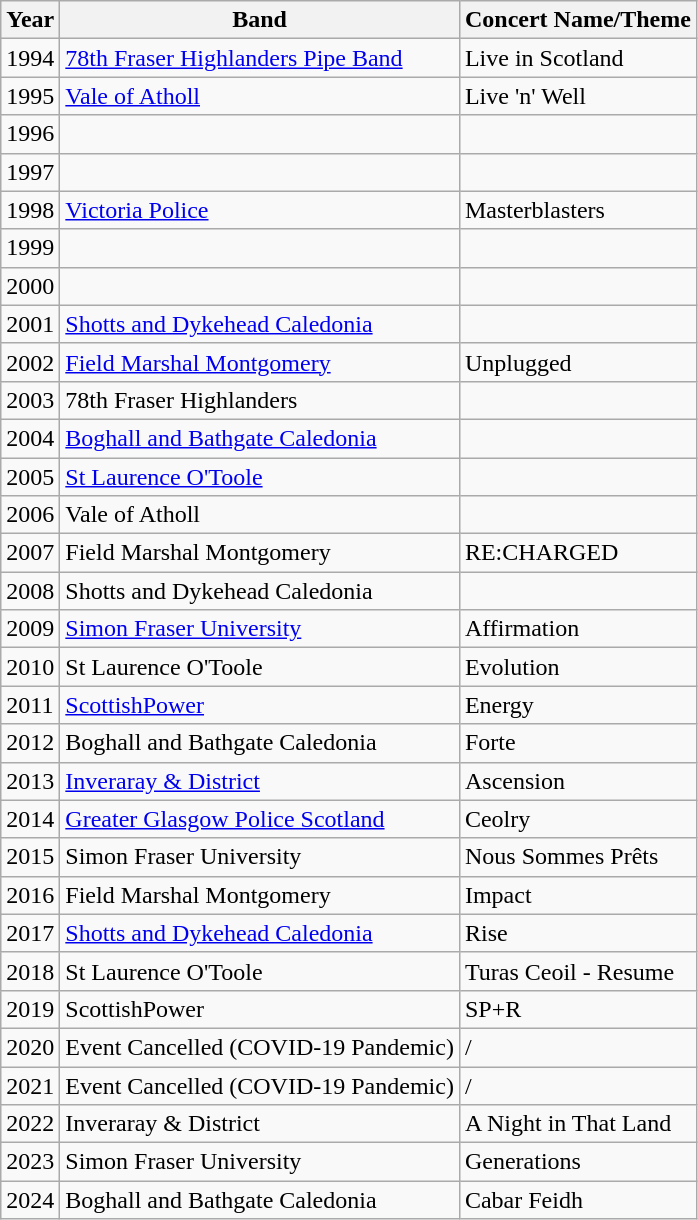<table class="wikitable">
<tr>
<th>Year</th>
<th>Band</th>
<th>Concert Name/Theme</th>
</tr>
<tr>
<td>1994</td>
<td><a href='#'>78th Fraser Highlanders Pipe Band</a></td>
<td>Live in Scotland</td>
</tr>
<tr>
<td>1995</td>
<td><a href='#'>Vale of Atholl</a></td>
<td>Live 'n' Well</td>
</tr>
<tr>
<td>1996</td>
<td></td>
<td></td>
</tr>
<tr>
<td>1997</td>
<td></td>
<td></td>
</tr>
<tr>
<td>1998</td>
<td><a href='#'>Victoria Police</a></td>
<td>Masterblasters</td>
</tr>
<tr>
<td>1999</td>
<td></td>
<td></td>
</tr>
<tr>
<td>2000</td>
<td></td>
<td></td>
</tr>
<tr>
<td>2001</td>
<td><a href='#'>Shotts and Dykehead Caledonia</a>       </td>
<td></td>
</tr>
<tr>
<td>2002</td>
<td><a href='#'>Field Marshal Montgomery</a></td>
<td>Unplugged</td>
</tr>
<tr>
<td>2003</td>
<td>78th Fraser Highlanders</td>
<td></td>
</tr>
<tr>
<td>2004</td>
<td><a href='#'>Boghall and Bathgate Caledonia</a>      </td>
<td></td>
</tr>
<tr>
<td>2005</td>
<td><a href='#'>St Laurence O'Toole</a>      </td>
<td></td>
</tr>
<tr>
<td>2006</td>
<td>Vale of Atholl</td>
<td></td>
</tr>
<tr>
<td>2007</td>
<td>Field Marshal Montgomery</td>
<td>RE:CHARGED</td>
</tr>
<tr>
<td>2008</td>
<td>Shotts and Dykehead Caledonia</td>
<td></td>
</tr>
<tr>
<td>2009</td>
<td><a href='#'>Simon Fraser University</a></td>
<td>Affirmation</td>
</tr>
<tr>
<td>2010</td>
<td>St Laurence O'Toole</td>
<td>Evolution</td>
</tr>
<tr>
<td>2011</td>
<td><a href='#'>ScottishPower</a></td>
<td>Energy</td>
</tr>
<tr>
<td>2012</td>
<td>Boghall and Bathgate Caledonia</td>
<td>Forte</td>
</tr>
<tr>
<td>2013</td>
<td><a href='#'>Inveraray & District</a></td>
<td>Ascension</td>
</tr>
<tr>
<td>2014</td>
<td><a href='#'>Greater Glasgow Police Scotland</a></td>
<td>Ceolry</td>
</tr>
<tr>
<td>2015</td>
<td>Simon Fraser University</td>
<td>Nous Sommes Prêts</td>
</tr>
<tr>
<td>2016</td>
<td>Field Marshal Montgomery</td>
<td>Impact</td>
</tr>
<tr>
<td>2017</td>
<td><a href='#'>Shotts and Dykehead Caledonia</a></td>
<td>Rise</td>
</tr>
<tr>
<td>2018</td>
<td>St Laurence O'Toole</td>
<td>Turas Ceoil - Resume</td>
</tr>
<tr>
<td>2019</td>
<td>ScottishPower</td>
<td>SP+R</td>
</tr>
<tr>
<td>2020</td>
<td>Event Cancelled (COVID-19 Pandemic)</td>
<td>/</td>
</tr>
<tr>
<td>2021</td>
<td>Event Cancelled (COVID-19 Pandemic)</td>
<td>/</td>
</tr>
<tr>
<td>2022</td>
<td>Inveraray & District</td>
<td>A Night in That Land</td>
</tr>
<tr>
<td>2023</td>
<td>Simon Fraser University</td>
<td>Generations</td>
</tr>
<tr>
<td>2024</td>
<td>Boghall and Bathgate Caledonia</td>
<td>Cabar Feidh</td>
</tr>
</table>
